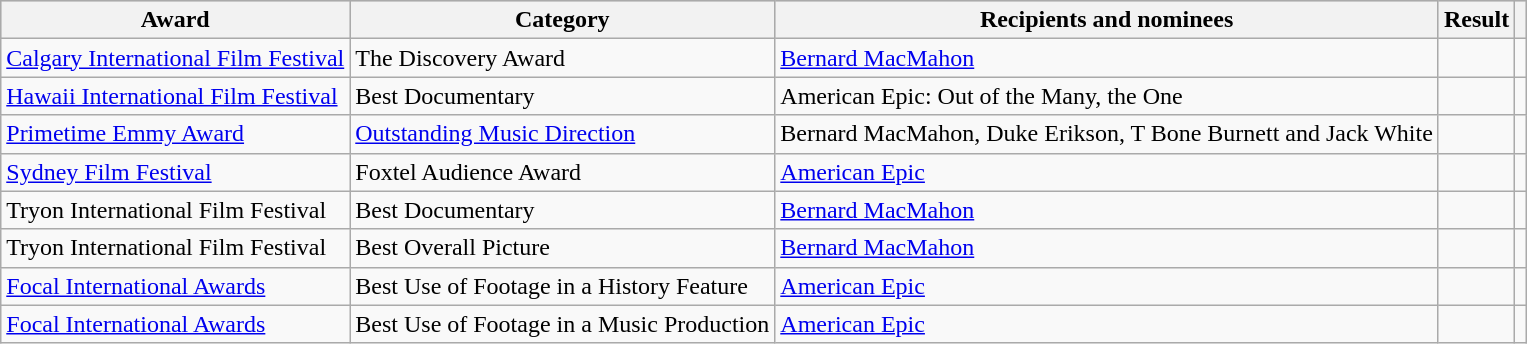<table class="wikitable">
<tr style="background:#ccc; text-align:center;">
<th>Award</th>
<th>Category</th>
<th>Recipients and nominees</th>
<th>Result</th>
<th></th>
</tr>
<tr>
<td><a href='#'>Calgary International Film Festival</a></td>
<td>The Discovery Award</td>
<td><a href='#'>Bernard MacMahon</a></td>
<td></td>
<td style="text-align:center;"></td>
</tr>
<tr>
<td><a href='#'>Hawaii International Film Festival</a></td>
<td>Best Documentary</td>
<td>American Epic: Out of the Many, the One</td>
<td></td>
<td style="text-align:center;"></td>
</tr>
<tr>
<td><a href='#'>Primetime Emmy Award</a></td>
<td><a href='#'>Outstanding Music Direction</a></td>
<td>Bernard MacMahon, Duke Erikson, T Bone Burnett and Jack White</td>
<td></td>
<td style="text-align:center;"></td>
</tr>
<tr>
<td><a href='#'>Sydney Film Festival</a></td>
<td>Foxtel Audience Award</td>
<td><a href='#'>American Epic</a></td>
<td></td>
<td style="text-align:center;"></td>
</tr>
<tr>
<td>Tryon International Film Festival</td>
<td>Best Documentary</td>
<td><a href='#'>Bernard MacMahon</a></td>
<td></td>
<td style="text-align:center;"></td>
</tr>
<tr>
<td>Tryon International Film Festival</td>
<td>Best Overall Picture</td>
<td><a href='#'>Bernard MacMahon</a></td>
<td></td>
<td style="text-align:center;"></td>
</tr>
<tr>
<td><a href='#'>Focal International Awards</a></td>
<td>Best Use of Footage in a History Feature</td>
<td><a href='#'>American Epic</a></td>
<td></td>
<td style="text-align:center;"></td>
</tr>
<tr>
<td><a href='#'>Focal International Awards</a></td>
<td>Best Use of Footage in a Music Production</td>
<td><a href='#'>American Epic</a></td>
<td></td>
<td style="text-align:center;"></td>
</tr>
</table>
